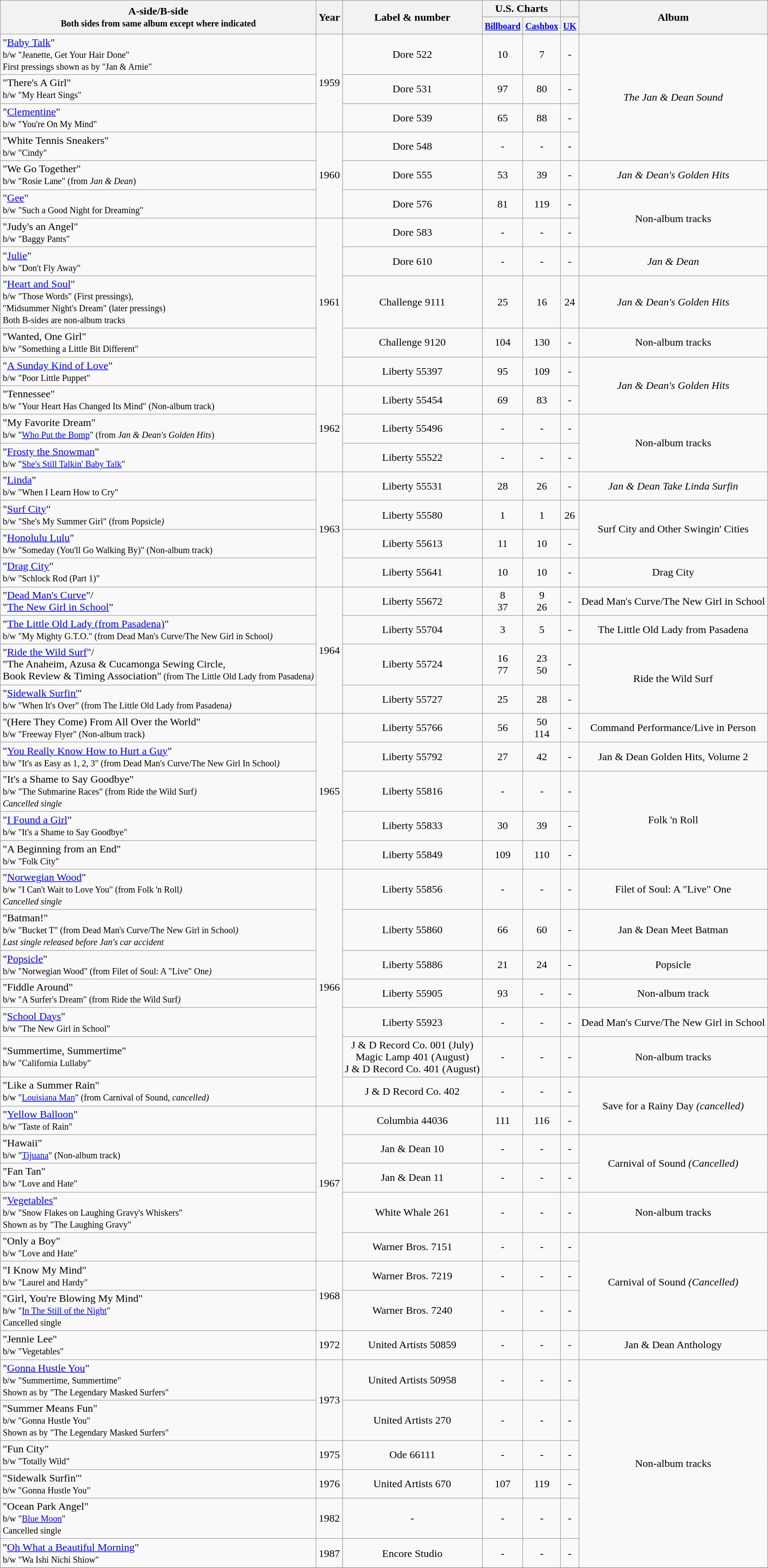<table class="wikitable">
<tr>
<th rowspan="2" style="text-align:center">A-side/B-side<br><small>Both sides from same album except where indicated</small></th>
<th style="text-align:center;" rowspan="2">Year</th>
<th style="text-align:center" rowspan="2">Label & number</th>
<th style="text-align:center;" rowspan="1" colspan=2>U.S. Charts</th>
<th style="text-align:center;" rowspan="1" colspan=1></th>
<th style="text-align:center;" rowspan="2">Album</th>
</tr>
<tr>
<th style="text-align:center;"><small><a href='#'>Billboard</a></small></th>
<th style="text-align:center;"><small><a href='#'>Cashbox</a></small></th>
<th style="text-align:center;"><small><a href='#'>UK</a></small></th>
</tr>
<tr>
<td style="text-align:left;">"<a href='#'>Baby Talk</a>"<br><small>b/w "Jeanette, Get Your Hair Done"<br>First pressings shown as by "Jan & Arnie"</small></td>
<td rowspan="3">1959</td>
<td style="text-align:center;">Dore 522</td>
<td style="text-align:center;">10</td>
<td style="text-align:center;">7</td>
<td style="text-align:center;">-</td>
<td style="text-align:center;" rowspan=4><em>The Jan & Dean Sound</em></td>
</tr>
<tr>
<td style="text-align:left;">"There's A Girl"<br><small>b/w "My Heart Sings"</small></td>
<td style="text-align:center;">Dore 531</td>
<td style="text-align:center;">97</td>
<td style="text-align:center;">80</td>
<td style="text-align:center;">-</td>
</tr>
<tr>
<td style="text-align:left;">"<a href='#'>Clementine</a>"<br><small>b/w "You're On My Mind"</small></td>
<td style="text-align:center;">Dore 539</td>
<td style="text-align:center;">65</td>
<td style="text-align:center;">88</td>
<td style="text-align:center;">-</td>
</tr>
<tr>
<td style="text-align:left;">"White Tennis Sneakers"<br><small>b/w "Cindy"</small></td>
<td rowspan="3">1960</td>
<td style="text-align:center;">Dore 548</td>
<td style="text-align:center;">-</td>
<td style="text-align:center;">-</td>
<td style="text-align:center;">-</td>
</tr>
<tr>
<td style="text-align:left;">"We Go Together"<br><small>b/w "Rosie Lane" (from <em>Jan &  Dean</em>)</small></td>
<td style="text-align:center;">Dore 555</td>
<td style="text-align:center;">53</td>
<td style="text-align:center;">39</td>
<td style="text-align:center;">-</td>
<td style="text-align:center;" rowspan=1><em>Jan & Dean's Golden Hits</em></td>
</tr>
<tr>
<td style="text-align:left;">"<a href='#'>Gee</a>"<br><small>b/w "Such a Good Night for Dreaming"</small></td>
<td style="text-align:center;">Dore 576</td>
<td style="text-align:center;">81</td>
<td style="text-align:center;">119</td>
<td style="text-align:center;">-</td>
<td style="text-align:center;" rowspan=2>Non-album tracks</td>
</tr>
<tr>
<td style="text-align:left;">"Judy's an Angel"<br><small>b/w "Baggy Pants"</small></td>
<td rowspan="5">1961</td>
<td style="text-align:center;">Dore 583</td>
<td style="text-align:center;">-</td>
<td style="text-align:center;">-</td>
<td style="text-align:center;">-</td>
</tr>
<tr>
<td style="text-align:left;">"<a href='#'>Julie</a>"<br><small>b/w "Don't Fly Away"</small></td>
<td style="text-align:center;">Dore 610</td>
<td style="text-align:center;">-</td>
<td style="text-align:center;">-</td>
<td style="text-align:center;">-</td>
<td style="text-align:center;" rowspan=1><em>Jan & Dean</em></td>
</tr>
<tr>
<td style="text-align:left;">"<a href='#'>Heart and Soul</a>"<br><small>b/w "Those Words" (First pressings),<br> "Midsummer Night's Dream" (later pressings)<br>Both B-sides are non-album tracks</small></td>
<td style="text-align:center;">Challenge 9111</td>
<td style="text-align:center;">25</td>
<td style="text-align:center;">16</td>
<td style="text-align:center;">24</td>
<td style="text-align:center;" rowspan=1><em>Jan & Dean's Golden Hits</em></td>
</tr>
<tr>
<td style="text-align:left;">"Wanted, One Girl"<br><small>b/w "Something a Little Bit Different"</small></td>
<td style="text-align:center;">Challenge 9120</td>
<td style="text-align:center;">104</td>
<td style="text-align:center;">130</td>
<td style="text-align:center;">-</td>
<td style="text-align:center;" rowspan=1>Non-album tracks</td>
</tr>
<tr>
<td style="text-align:left;">"<a href='#'>A Sunday Kind of Love</a>"<br><small>b/w "Poor Little Puppet"</small></td>
<td style="text-align:center;">Liberty 55397</td>
<td style="text-align:center;">95</td>
<td style="text-align:center;">109</td>
<td style="text-align:center;">-</td>
<td style="text-align:center;" rowspan=2><em>Jan & Dean's Golden Hits</em></td>
</tr>
<tr>
<td style="text-align:left;">"Tennessee"<br><small>b/w "Your Heart Has Changed Its Mind" (Non-album track)</small></td>
<td rowspan="3">1962</td>
<td style="text-align:center;">Liberty 55454</td>
<td style="text-align:center;">69</td>
<td style="text-align:center;">83</td>
<td style="text-align:center;">-</td>
</tr>
<tr>
<td style="text-align:left;">"My Favorite Dream"<br><small>b/w "<a href='#'>Who Put the Bomp</a>" (from <em>Jan & Dean's Golden Hits</em>)</small></td>
<td style="text-align:center;">Liberty 55496</td>
<td style="text-align:center;">-</td>
<td style="text-align:center;">-</td>
<td style="text-align:center;">-</td>
<td style="text-align:center;" rowspan=2>Non-album tracks</td>
</tr>
<tr>
<td style="text-align:left;">"<a href='#'>Frosty the Snowman</a>"<br><small>b/w "<a href='#'>She's Still Talkin' Baby Talk</a>"</small></td>
<td style="text-align:center;">Liberty 55522</td>
<td style="text-align:center;">-</td>
<td style="text-align:center;">-</td>
<td style="text-align:center;">-</td>
</tr>
<tr>
<td style="text-align:left;">"<a href='#'>Linda</a>"<br><small>b/w "When I Learn How to Cry"</small></td>
<td rowspan="4">1963</td>
<td style="text-align:center;">Liberty 55531</td>
<td style="text-align:center;">28</td>
<td style="text-align:center;">26</td>
<td style="text-align:center;">-</td>
<td style="text-align:center;" rowspan=1><em>Jan & Dean Take Linda Surfin<strong></td>
</tr>
<tr>
<td style="text-align:left;">"<a href='#'>Surf City</a>"<br><small>b/w "She's My Summer Girl" (from </em>Popsicle<em>)</small></td>
<td style="text-align:center;">Liberty 55580</td>
<td style="text-align:center;">1</td>
<td style="text-align:center;">1</td>
<td style="text-align:center;">26</td>
<td style="text-align:center;" rowspan=2></em>Surf City and Other Swingin' Cities<em></td>
</tr>
<tr>
<td style="text-align:left;">"<a href='#'>Honolulu Lulu</a>"<br><small>b/w "Someday (You'll Go Walking By)" (Non-album track)</small></td>
<td style="text-align:center;">Liberty 55613</td>
<td style="text-align:center;">11</td>
<td style="text-align:center;">10</td>
<td style="text-align:center;">-</td>
</tr>
<tr>
<td style="text-align:left;">"<a href='#'>Drag City</a>"<br><small>b/w "Schlock Rod (Part 1)"</small></td>
<td style="text-align:center;">Liberty 55641</td>
<td style="text-align:center;">10</td>
<td style="text-align:center;">10</td>
<td style="text-align:center;">-</td>
<td style="text-align:center;" rowspan=1></em>Drag City<em></td>
</tr>
<tr>
<td style="text-align:left;">"<a href='#'>Dead Man's Curve</a>"/<br>"<a href='#'>The New Girl in School</a>"</td>
<td rowspan="4">1964</td>
<td style="text-align:center;">Liberty 55672</td>
<td style="text-align:center;">8<br>37</td>
<td style="text-align:center;">9<br>26</td>
<td style="text-align:center;">-</td>
<td style="text-align:center;" rowspan=1></em>Dead Man's Curve/The New Girl in School<em></td>
</tr>
<tr>
<td style="text-align:left;">"<a href='#'>The Little Old Lady (from Pasadena)</a>"<br><small>b/w "My Mighty G.T.O." (from </em>Dead Man's Curve/The New Girl in School<em>)</small></td>
<td style="text-align:center;">Liberty 55704</td>
<td style="text-align:center;">3</td>
<td style="text-align:center;">5</td>
<td style="text-align:center;">-</td>
<td style="text-align:center;" rowspan=1></em>The Little Old Lady from Pasadena<em></td>
</tr>
<tr>
<td style="text-align:left;">"<a href='#'>Ride the Wild Surf</a>"/<br>"The Anaheim, Azusa & Cucamonga Sewing Circle,<br>Book Review & Timing Association"<small> (from </em>The Little Old Lady from Pasadena<em>)</small></td>
<td style="text-align:center;">Liberty 55724</td>
<td style="text-align:center;">16<br>77</td>
<td style="text-align:center;">23<br>50</td>
<td style="text-align:center;">-</td>
<td style="text-align:center;" rowspan=2></em>Ride the Wild Surf<em></td>
</tr>
<tr>
<td style="text-align:left;">"<a href='#'>Sidewalk Surfin'</a>"<br><small>b/w "When It's Over" (from </em>The Little Old Lady from Pasadena<em>)</small></td>
<td style="text-align:center;">Liberty 55727</td>
<td style="text-align:center;">25</td>
<td style="text-align:center;">28</td>
<td style="text-align:center;">-</td>
</tr>
<tr>
<td style="text-align:left;">"(Here They Come) From All Over the World"<br><small>b/w "Freeway Flyer" (Non-album track)</small></td>
<td rowspan="5">1965</td>
<td style="text-align:center;">Liberty 55766</td>
<td style="text-align:center;">56</td>
<td style="text-align:center;">50<br>114</td>
<td style="text-align:center;">-</td>
<td style="text-align:center;" rowspan=1></em>Command Performance/Live in Person<em></td>
</tr>
<tr>
<td style="text-align:left;">"<a href='#'>You Really Know How to Hurt a Guy</a>"<br><small>b/w "It's as Easy as 1, 2, 3" (from </em>Dead Man's Curve/The New Girl In School<em>)</small></td>
<td style="text-align:center;">Liberty 55792</td>
<td style="text-align:center;">27</td>
<td style="text-align:center;">42</td>
<td style="text-align:center;">-</td>
<td style="text-align:center;" rowspan=1></em>Jan & Dean Golden Hits, Volume 2<em></td>
</tr>
<tr>
<td style="text-align:left;">"It's a Shame to Say Goodbye"<br><small>b/w "The Submarine Races" (from </em>Ride the Wild Surf<em>)<br>Cancelled single</small></td>
<td style="text-align:center;">Liberty 55816</td>
<td style="text-align:center;">-</td>
<td style="text-align:center;">-</td>
<td style="text-align:center;">-</td>
<td style="text-align:center;" rowspan=3></em>Folk 'n Roll<em></td>
</tr>
<tr>
<td style="text-align:left;">"<a href='#'>I Found a Girl</a>"<br><small>b/w "It's a Shame to Say Goodbye"</small></td>
<td style="text-align:center;">Liberty 55833</td>
<td style="text-align:center;">30</td>
<td style="text-align:center;">39</td>
<td style="text-align:center;">-</td>
</tr>
<tr>
<td style="text-align:left;">"A Beginning from an End"<br><small>b/w "Folk City"</small></td>
<td style="text-align:center;">Liberty 55849</td>
<td style="text-align:center;">109</td>
<td style="text-align:center;">110</td>
<td style="text-align:center;">-</td>
</tr>
<tr>
<td style="text-align:left;">"<a href='#'>Norwegian Wood</a>"<br><small>b/w "I Can't Wait to Love You" (from </em>Folk 'n Roll<em>)<br>Cancelled single</small></td>
<td rowspan="7">1966</td>
<td style="text-align:center;">Liberty 55856</td>
<td style="text-align:center;">-</td>
<td style="text-align:center;">-</td>
<td style="text-align:center;">-</td>
<td style="text-align:center;" rowspan=1></em>Filet of Soul: A "Live" One<em></td>
</tr>
<tr>
<td style="text-align:left;">"Batman!"<br><small>b/w "Bucket T" (from </em>Dead Man's Curve/The New Girl in School<em>)<br>Last single released before Jan's car accident</small></td>
<td style="text-align:center;">Liberty 55860</td>
<td style="text-align:center;">66</td>
<td style="text-align:center;">60</td>
<td style="text-align:center;">-</td>
<td style="text-align:center;" rowspan=1></em>Jan & Dean Meet Batman<em></td>
</tr>
<tr>
<td style="text-align:left;">"<a href='#'>Popsicle</a>"<br><small>b/w "Norwegian Wood" (from </em>Filet of Soul: A "Live" One<em>)</small></td>
<td style="text-align:center;">Liberty 55886</td>
<td style="text-align:center;">21</td>
<td style="text-align:center;">24</td>
<td style="text-align:center;">-</td>
<td style="text-align:center;" rowspan=1></em>Popsicle<em></td>
</tr>
<tr>
<td style="text-align:left;">"Fiddle Around"<br><small>b/w "A Surfer's Dream" (from </em>Ride the Wild Surf<em>)</small></td>
<td style="text-align:center;">Liberty 55905</td>
<td style="text-align:center;">93</td>
<td style="text-align:center;">-</td>
<td style="text-align:center;">-</td>
<td style="text-align:center;" rowspan=1>Non-album track</td>
</tr>
<tr>
<td style="text-align:left;">"<a href='#'>School Days</a>"<br><small>b/w "The New Girl in School"</small></td>
<td style="text-align:center;">Liberty 55923</td>
<td style="text-align:center;">-</td>
<td style="text-align:center;">-</td>
<td style="text-align:center;">-</td>
<td style="text-align:center;" rowspan=1></em>Dead Man's Curve/The New Girl in School<em></td>
</tr>
<tr>
<td style="text-align:left;">"Summertime, Summertime"<br><small>b/w "California Lullaby"</small></td>
<td style="text-align:center;">J & D Record Co. 001 (July)<br>Magic Lamp 401 (August)<br>J & D Record Co. 401 (August)</td>
<td style="text-align:center;">-</td>
<td style="text-align:center;">-</td>
<td style="text-align:center;">-</td>
<td style="text-align:center;" rowspan=1>Non-album tracks</td>
</tr>
<tr>
<td style="text-align:left;">"Like a Summer Rain"<br><small>b/w "<a href='#'>Louisiana Man</a>" (from </em>Carnival of Sound<em>, cancelled)</small></td>
<td style="text-align:center;">J & D Record Co. 402</td>
<td style="text-align:center;">-</td>
<td style="text-align:center;">-</td>
<td style="text-align:center;">-</td>
<td style="text-align:center;" rowspan=2></em>Save for a Rainy Day<em> (cancelled)</td>
</tr>
<tr>
<td style="text-align:left;">"<a href='#'>Yellow Balloon</a>"<br><small>b/w "Taste of Rain"</small></td>
<td rowspan="5">1967</td>
<td style="text-align:center;">Columbia 44036</td>
<td style="text-align:center;">111</td>
<td style="text-align:center;">116</td>
<td style="text-align:center;">-</td>
</tr>
<tr>
<td style="text-align:left;">"Hawaii"<br><small>b/w "<a href='#'>Tijuana</a>" (Non-album track)</small></td>
<td style="text-align:center;">Jan & Dean 10</td>
<td style="text-align:center;">-</td>
<td style="text-align:center;">-</td>
<td style="text-align:center;">-</td>
<td style="text-align:center;" rowspan=2></em>Carnival of Sound<em> (Cancelled)</td>
</tr>
<tr>
<td style="text-align:left;">"Fan Tan"<br><small>b/w "Love and Hate"</small></td>
<td style="text-align:center;">Jan & Dean 11</td>
<td style="text-align:center;">-</td>
<td style="text-align:center;">-</td>
<td style="text-align:center;">-</td>
</tr>
<tr>
<td style="text-align:left;">"<a href='#'>Vegetables</a>"<br><small>b/w "Snow Flakes on Laughing Gravy's Whiskers"<br>Shown as by "The Laughing Gravy"</small></td>
<td style="text-align:center;">White Whale 261</td>
<td style="text-align:center;">-</td>
<td style="text-align:center;">-</td>
<td style="text-align:center;">-</td>
<td style="text-align:center;" rowspan=1>Non-album tracks</td>
</tr>
<tr>
<td style="text-align:left;">"Only a Boy"<br><small>b/w "Love and Hate"</small></td>
<td style="text-align:center;">Warner Bros. 7151</td>
<td style="text-align:center;">-</td>
<td style="text-align:center;">-</td>
<td style="text-align:center;">-</td>
<td style="text-align:center;" rowspan=3></em>Carnival of Sound<em> (Cancelled)</td>
</tr>
<tr>
<td style="text-align:left;">"I Know My Mind"<br><small>b/w "Laurel and Hardy"</small></td>
<td rowspan="2">1968</td>
<td style="text-align:center;">Warner Bros. 7219</td>
<td style="text-align:center;">-</td>
<td style="text-align:center;">-</td>
<td style="text-align:center;">-</td>
</tr>
<tr>
<td style="text-align:left;">"Girl, You're Blowing My Mind"<br><small>b/w "<a href='#'>In The Still of the Night</a>"<br>Cancelled single</small></td>
<td style="text-align:center;">Warner Bros. 7240</td>
<td style="text-align:center;">-</td>
<td style="text-align:center;">-</td>
<td style="text-align:center;">-</td>
</tr>
<tr>
<td style="text-align:left;">"Jennie Lee"<br><small>b/w "Vegetables"</small></td>
<td rowspan="1">1972</td>
<td style="text-align:center;">United Artists 50859</td>
<td style="text-align:center;">-</td>
<td style="text-align:center;">-</td>
<td style="text-align:center;">-</td>
<td style="text-align:center;" rowspan=1></em>Jan & Dean Anthology<em></td>
</tr>
<tr>
<td style="text-align:left;">"<a href='#'>Gonna Hustle You</a>"<br><small>b/w "Summertime, Summertime"<br>Shown as by "The Legendary Masked Surfers"</small></td>
<td rowspan="2">1973</td>
<td style="text-align:center;">United Artists 50958</td>
<td style="text-align:center;">-</td>
<td style="text-align:center;">-</td>
<td style="text-align:center;">-</td>
<td style="text-align:center;" rowspan=6>Non-album tracks</td>
</tr>
<tr>
<td style="text-align:left;">"Summer Means Fun"<br><small>b/w "Gonna Hustle You"<br>Shown as by "The Legendary Masked Surfers"</small></td>
<td style="text-align:center;">United Artists 270</td>
<td style="text-align:center;">-</td>
<td style="text-align:center;">-</td>
<td style="text-align:center;">-</td>
</tr>
<tr>
<td style="text-align:left;">"Fun City"<br><small>b/w "Totally Wild"</small></td>
<td rowspan="1">1975</td>
<td style="text-align:center;">Ode 66111</td>
<td style="text-align:center;">-</td>
<td style="text-align:center;">-</td>
<td style="text-align:center;">-</td>
</tr>
<tr>
<td style="text-align:left;">"Sidewalk Surfin'"<br><small>b/w "Gonna Hustle You"</small></td>
<td rowspan="1">1976</td>
<td style="text-align:center;">United Artists 670</td>
<td style="text-align:center;">107</td>
<td style="text-align:center;">119</td>
<td style="text-align:center;">-</td>
</tr>
<tr>
<td style="text-align:left;">"Ocean Park Angel"<br><small>b/w "<a href='#'>Blue Moon</a>"<br>Cancelled single</small></td>
<td rowspan="1">1982</td>
<td style="text-align:center;">-</td>
<td style="text-align:center;">-</td>
<td style="text-align:center;">-</td>
<td style="text-align:center;">-</td>
</tr>
<tr>
<td style="text-align:left;">"<a href='#'>Oh What a Beautiful Morning</a>"<br><small>b/w "Wa Ishi Nichi Shiow"</small></td>
<td rowspan="1">1987</td>
<td style="text-align:center;">Encore Studio</td>
<td style="text-align:center;">-</td>
<td style="text-align:center;">-</td>
<td style="text-align:center;">-</td>
</tr>
<tr>
</tr>
</table>
